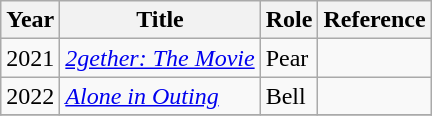<table class="wikitable">
<tr>
<th>Year</th>
<th>Title</th>
<th>Role</th>
<th>Reference</th>
</tr>
<tr>
<td>2021</td>
<td><em><a href='#'>2gether: The Movie</a></em></td>
<td>Pear</td>
<td></td>
</tr>
<tr>
<td>2022</td>
<td><em><a href='#'>Alone in Outing</a></em></td>
<td>Bell</td>
<td></td>
</tr>
<tr>
</tr>
</table>
